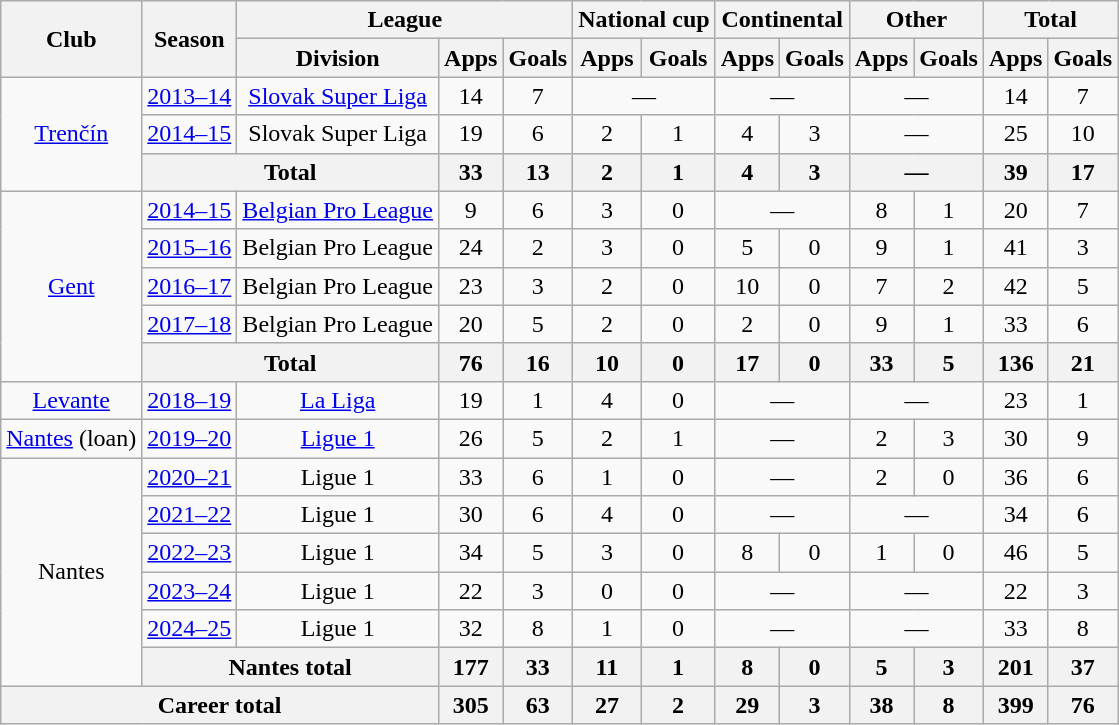<table class="wikitable" style="text-align:center">
<tr>
<th rowspan="2">Club</th>
<th rowspan="2">Season</th>
<th colspan="3">League</th>
<th colspan="2">National cup</th>
<th colspan="2">Continental</th>
<th colspan="2">Other</th>
<th colspan="2">Total</th>
</tr>
<tr>
<th>Division</th>
<th>Apps</th>
<th>Goals</th>
<th>Apps</th>
<th>Goals</th>
<th>Apps</th>
<th>Goals</th>
<th>Apps</th>
<th>Goals</th>
<th>Apps</th>
<th>Goals</th>
</tr>
<tr>
<td rowspan="3"><a href='#'>Trenčín</a></td>
<td><a href='#'>2013–14</a></td>
<td><a href='#'>Slovak Super Liga</a></td>
<td>14</td>
<td>7</td>
<td colspan="2">—</td>
<td colspan="2">—</td>
<td colspan="2">—</td>
<td>14</td>
<td>7</td>
</tr>
<tr>
<td><a href='#'>2014–15</a></td>
<td>Slovak Super Liga</td>
<td>19</td>
<td>6</td>
<td>2</td>
<td>1</td>
<td>4</td>
<td>3</td>
<td colspan="2">—</td>
<td>25</td>
<td>10</td>
</tr>
<tr>
<th colspan="2">Total</th>
<th>33</th>
<th>13</th>
<th>2</th>
<th>1</th>
<th>4</th>
<th>3</th>
<th colspan="2">—</th>
<th>39</th>
<th>17</th>
</tr>
<tr>
<td rowspan="5"><a href='#'>Gent</a></td>
<td><a href='#'>2014–15</a></td>
<td><a href='#'>Belgian Pro League</a></td>
<td>9</td>
<td>6</td>
<td>3</td>
<td>0</td>
<td colspan="2">—</td>
<td>8</td>
<td>1</td>
<td>20</td>
<td>7</td>
</tr>
<tr>
<td><a href='#'>2015–16</a></td>
<td>Belgian Pro League</td>
<td>24</td>
<td>2</td>
<td>3</td>
<td>0</td>
<td>5</td>
<td>0</td>
<td>9</td>
<td>1</td>
<td>41</td>
<td>3</td>
</tr>
<tr>
<td><a href='#'>2016–17</a></td>
<td>Belgian Pro League</td>
<td>23</td>
<td>3</td>
<td>2</td>
<td>0</td>
<td>10</td>
<td>0</td>
<td>7</td>
<td>2</td>
<td>42</td>
<td>5</td>
</tr>
<tr>
<td><a href='#'>2017–18</a></td>
<td>Belgian Pro League</td>
<td>20</td>
<td>5</td>
<td>2</td>
<td>0</td>
<td>2</td>
<td>0</td>
<td>9</td>
<td>1</td>
<td>33</td>
<td>6</td>
</tr>
<tr>
<th colspan="2">Total</th>
<th>76</th>
<th>16</th>
<th>10</th>
<th>0</th>
<th>17</th>
<th>0</th>
<th>33</th>
<th>5</th>
<th>136</th>
<th>21</th>
</tr>
<tr>
<td><a href='#'>Levante</a></td>
<td><a href='#'>2018–19</a></td>
<td><a href='#'>La Liga</a></td>
<td>19</td>
<td>1</td>
<td>4</td>
<td>0</td>
<td colspan="2">—</td>
<td colspan="2">—</td>
<td>23</td>
<td>1</td>
</tr>
<tr>
<td><a href='#'>Nantes</a> (loan)</td>
<td><a href='#'>2019–20</a></td>
<td><a href='#'>Ligue 1</a></td>
<td>26</td>
<td>5</td>
<td>2</td>
<td>1</td>
<td colspan="2">—</td>
<td>2</td>
<td>3</td>
<td>30</td>
<td>9</td>
</tr>
<tr>
<td rowspan="6">Nantes</td>
<td><a href='#'>2020–21</a></td>
<td>Ligue 1</td>
<td>33</td>
<td>6</td>
<td>1</td>
<td>0</td>
<td colspan="2">—</td>
<td>2</td>
<td>0</td>
<td>36</td>
<td>6</td>
</tr>
<tr>
<td><a href='#'>2021–22</a></td>
<td>Ligue 1</td>
<td>30</td>
<td>6</td>
<td>4</td>
<td>0</td>
<td colspan="2">—</td>
<td colspan="2">—</td>
<td>34</td>
<td>6</td>
</tr>
<tr>
<td><a href='#'>2022–23</a></td>
<td>Ligue 1</td>
<td>34</td>
<td>5</td>
<td>3</td>
<td>0</td>
<td>8</td>
<td>0</td>
<td>1</td>
<td>0</td>
<td>46</td>
<td>5</td>
</tr>
<tr>
<td><a href='#'>2023–24</a></td>
<td>Ligue 1</td>
<td>22</td>
<td>3</td>
<td>0</td>
<td>0</td>
<td colspan="2">—</td>
<td colspan="2">—</td>
<td>22</td>
<td>3</td>
</tr>
<tr>
<td><a href='#'>2024–25</a></td>
<td>Ligue 1</td>
<td>32</td>
<td>8</td>
<td>1</td>
<td>0</td>
<td colspan="2">—</td>
<td colspan="2">—</td>
<td>33</td>
<td>8</td>
</tr>
<tr>
<th colspan="2">Nantes total</th>
<th>177</th>
<th>33</th>
<th>11</th>
<th>1</th>
<th>8</th>
<th>0</th>
<th>5</th>
<th>3</th>
<th>201</th>
<th>37</th>
</tr>
<tr>
<th colspan="3">Career total</th>
<th>305</th>
<th>63</th>
<th>27</th>
<th>2</th>
<th>29</th>
<th>3</th>
<th>38</th>
<th>8</th>
<th>399</th>
<th>76</th>
</tr>
</table>
